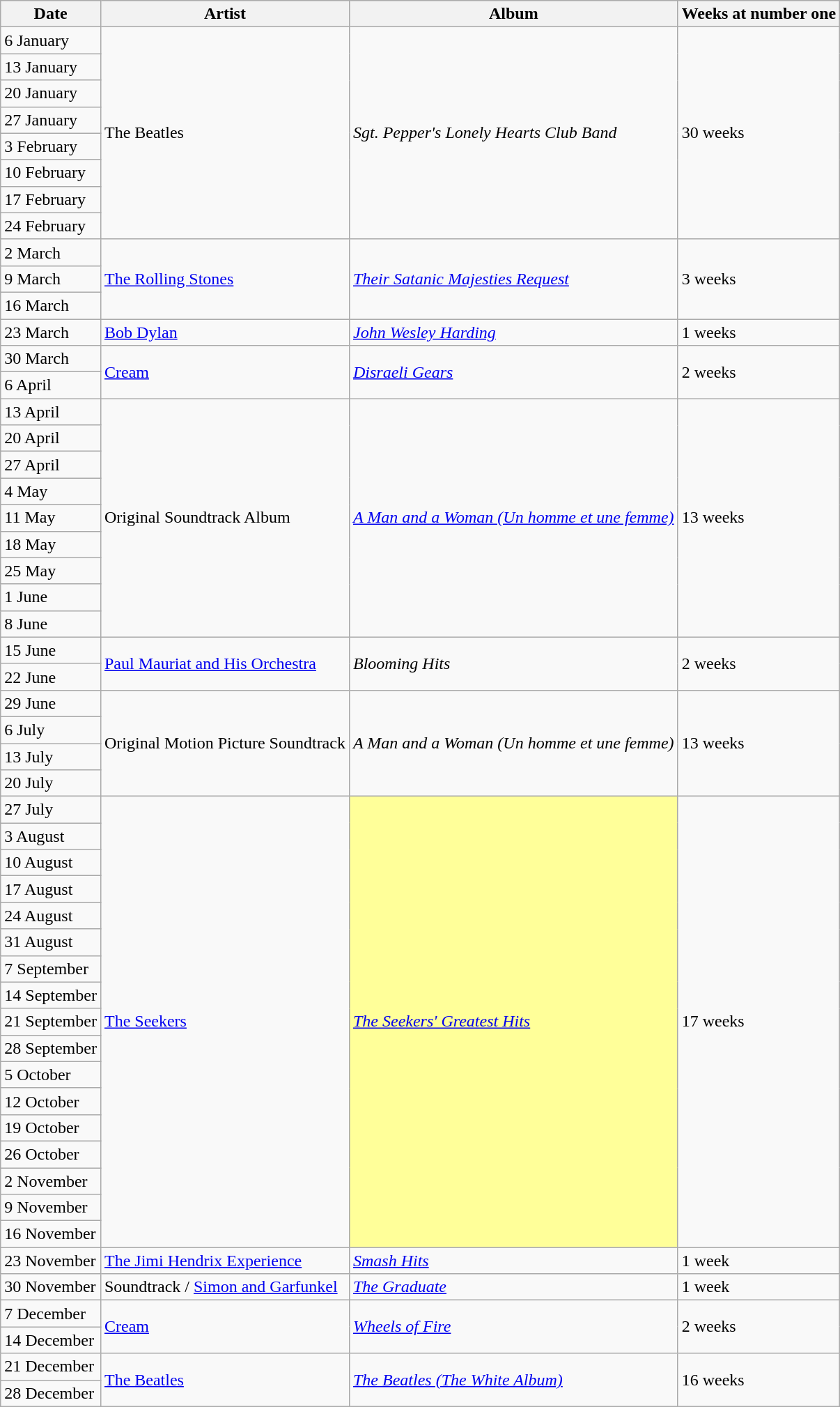<table class="wikitable">
<tr>
<th>Date</th>
<th>Artist</th>
<th>Album</th>
<th>Weeks at number one</th>
</tr>
<tr>
<td>6 January</td>
<td rowspan="8">The Beatles</td>
<td rowspan="8"><em>Sgt. Pepper's Lonely Hearts Club Band</em></td>
<td rowspan="8">30 weeks</td>
</tr>
<tr>
<td>13 January</td>
</tr>
<tr>
<td>20 January</td>
</tr>
<tr>
<td>27 January</td>
</tr>
<tr>
<td>3 February</td>
</tr>
<tr>
<td>10 February</td>
</tr>
<tr>
<td>17 February</td>
</tr>
<tr>
<td>24 February</td>
</tr>
<tr>
<td>2 March</td>
<td rowspan="3"><a href='#'>The Rolling Stones</a></td>
<td rowspan="3"><em><a href='#'>Their Satanic Majesties Request</a></em></td>
<td rowspan="3">3 weeks</td>
</tr>
<tr>
<td>9 March</td>
</tr>
<tr>
<td>16 March</td>
</tr>
<tr>
<td>23 March</td>
<td><a href='#'>Bob Dylan</a></td>
<td><em><a href='#'>John Wesley Harding</a></em></td>
<td>1 weeks</td>
</tr>
<tr>
<td>30 March</td>
<td rowspan="2"><a href='#'>Cream</a></td>
<td rowspan="2"><em><a href='#'>Disraeli Gears</a></em></td>
<td rowspan="2">2 weeks</td>
</tr>
<tr>
<td>6 April</td>
</tr>
<tr>
<td>13 April</td>
<td rowspan="9">Original Soundtrack Album</td>
<td rowspan="9"><em><a href='#'>A Man and a Woman (Un homme et une femme)</a></em></td>
<td rowspan="9">13 weeks</td>
</tr>
<tr>
<td>20 April</td>
</tr>
<tr>
<td>27 April</td>
</tr>
<tr>
<td>4 May</td>
</tr>
<tr>
<td>11 May</td>
</tr>
<tr>
<td>18 May</td>
</tr>
<tr>
<td>25 May</td>
</tr>
<tr>
<td>1 June</td>
</tr>
<tr>
<td>8 June</td>
</tr>
<tr>
<td>15 June</td>
<td rowspan="2"><a href='#'>Paul Mauriat and His Orchestra</a></td>
<td rowspan="2"><em>Blooming Hits</em></td>
<td rowspan="2">2 weeks</td>
</tr>
<tr>
<td>22 June</td>
</tr>
<tr>
<td>29 June</td>
<td rowspan="4">Original Motion Picture Soundtrack</td>
<td rowspan="4"><em>A Man and a Woman (Un homme et une femme)</em></td>
<td rowspan="4">13 weeks</td>
</tr>
<tr>
<td>6 July</td>
</tr>
<tr>
<td>13 July</td>
</tr>
<tr>
<td>20 July</td>
</tr>
<tr>
<td>27 July</td>
<td rowspan="17"><a href='#'>The Seekers</a></td>
<td bgcolor=#FFFF99 rowspan="17"><em><a href='#'>The Seekers' Greatest Hits</a></em></td>
<td rowspan="17">17 weeks</td>
</tr>
<tr>
<td>3 August</td>
</tr>
<tr>
<td>10 August</td>
</tr>
<tr>
<td>17 August</td>
</tr>
<tr>
<td>24 August</td>
</tr>
<tr>
<td>31 August</td>
</tr>
<tr>
<td>7 September</td>
</tr>
<tr>
<td>14 September</td>
</tr>
<tr>
<td>21 September</td>
</tr>
<tr>
<td>28 September</td>
</tr>
<tr>
<td>5 October</td>
</tr>
<tr>
<td>12 October</td>
</tr>
<tr>
<td>19 October</td>
</tr>
<tr>
<td>26 October</td>
</tr>
<tr>
<td>2 November</td>
</tr>
<tr>
<td>9 November</td>
</tr>
<tr>
<td>16 November</td>
</tr>
<tr>
<td>23 November</td>
<td><a href='#'>The Jimi Hendrix Experience</a></td>
<td><em><a href='#'>Smash Hits</a></em></td>
<td>1 week</td>
</tr>
<tr>
<td>30 November</td>
<td>Soundtrack / <a href='#'>Simon and Garfunkel</a></td>
<td><em><a href='#'>The Graduate</a></em></td>
<td>1 week</td>
</tr>
<tr>
<td>7 December</td>
<td rowspan="2"><a href='#'>Cream</a></td>
<td rowspan="2"><em><a href='#'>Wheels of Fire</a></em></td>
<td rowspan="2">2 weeks</td>
</tr>
<tr>
<td>14 December</td>
</tr>
<tr>
<td>21 December</td>
<td rowspan="2"><a href='#'>The Beatles</a></td>
<td rowspan="2"><em><a href='#'>The Beatles (The White Album)</a></em></td>
<td rowspan="2">16 weeks</td>
</tr>
<tr>
<td>28 December</td>
</tr>
</table>
